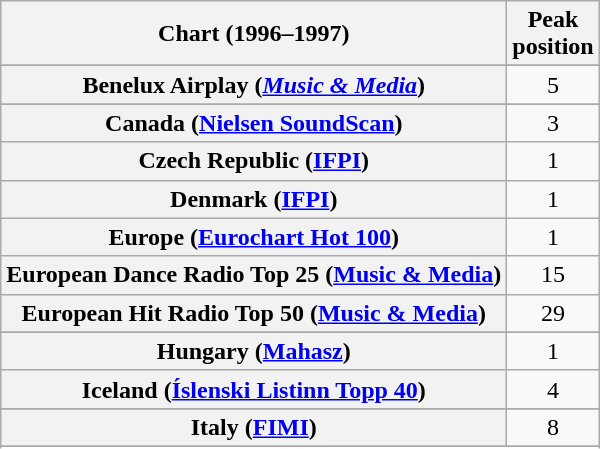<table class="wikitable sortable plainrowheaders" style="text-align:center">
<tr>
<th>Chart (1996–1997)</th>
<th>Peak<br>position</th>
</tr>
<tr>
</tr>
<tr>
</tr>
<tr>
</tr>
<tr>
</tr>
<tr>
<th scope="row">Benelux Airplay (<em><a href='#'>Music & Media</a></em>)</th>
<td>5</td>
</tr>
<tr>
</tr>
<tr>
</tr>
<tr>
<th scope="row">Canada (<a href='#'>Nielsen SoundScan</a>)</th>
<td>3</td>
</tr>
<tr>
<th scope="row">Czech Republic (<a href='#'>IFPI</a>)</th>
<td>1</td>
</tr>
<tr>
<th scope="row">Denmark (<a href='#'>IFPI</a>)</th>
<td>1</td>
</tr>
<tr>
<th scope="row">Europe (<a href='#'>Eurochart Hot 100</a>)</th>
<td>1</td>
</tr>
<tr>
<th scope="row">European Dance Radio Top 25 (<a href='#'>Music & Media</a>)</th>
<td>15</td>
</tr>
<tr>
<th scope="row">European Hit Radio Top 50 (<a href='#'>Music & Media</a>)</th>
<td>29</td>
</tr>
<tr>
</tr>
<tr>
</tr>
<tr>
</tr>
<tr>
<th scope="row">Hungary (<a href='#'>Mahasz</a>)</th>
<td>1</td>
</tr>
<tr>
<th scope="row">Iceland (<a href='#'>Íslenski Listinn Topp 40</a>)</th>
<td>4</td>
</tr>
<tr>
</tr>
<tr>
<th scope="row">Italy (<a href='#'>FIMI</a>)</th>
<td>8</td>
</tr>
<tr>
</tr>
<tr>
</tr>
<tr>
</tr>
<tr>
</tr>
<tr>
</tr>
<tr>
</tr>
<tr>
</tr>
<tr>
</tr>
<tr>
</tr>
<tr>
</tr>
</table>
